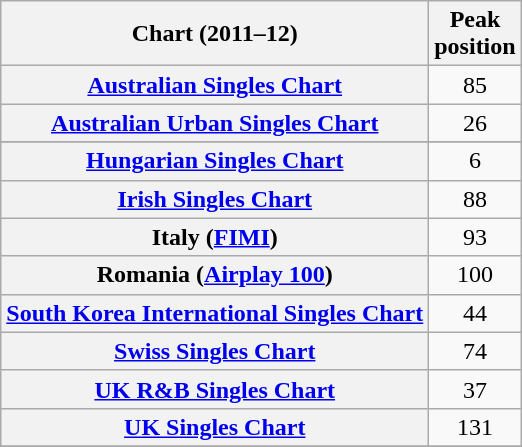<table class="wikitable sortable plainrowheaders">
<tr>
<th scope="col">Chart (2011–12)</th>
<th scope="col">Peak<br>position</th>
</tr>
<tr>
<th scope="row"><a href='#'>Australian Singles Chart</a></th>
<td style="text-align:center;">85</td>
</tr>
<tr>
<th scope="row"><a href='#'>Australian Urban Singles Chart</a></th>
<td style="text-align:center;">26</td>
</tr>
<tr>
</tr>
<tr>
</tr>
<tr>
<th scope="row"><a href='#'>Hungarian Singles Chart</a></th>
<td align="center">6</td>
</tr>
<tr>
<th scope="row"><a href='#'>Irish Singles Chart</a></th>
<td style="text-align:center;">88</td>
</tr>
<tr>
<th scope="row">Italy (<a href='#'>FIMI</a>)</th>
<td align="center">93</td>
</tr>
<tr>
<th scope="row">Romania (<a href='#'>Airplay 100</a>)</th>
<td style="text-align:center;">100</td>
</tr>
<tr>
<th scope="row"><a href='#'>South Korea International Singles Chart</a></th>
<td style="text-align:center;">44</td>
</tr>
<tr>
<th scope="row"><a href='#'>Swiss Singles Chart</a></th>
<td style="text-align:center;">74</td>
</tr>
<tr>
<th scope="row"><a href='#'>UK R&B Singles Chart</a></th>
<td style="text-align:center;">37</td>
</tr>
<tr>
<th scope="row"><a href='#'>UK Singles Chart</a></th>
<td style="text-align:center;">131</td>
</tr>
<tr>
</tr>
</table>
